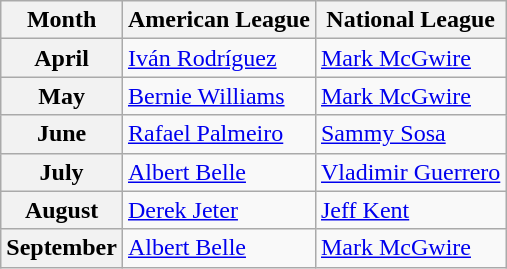<table class="wikitable">
<tr>
<th>Month</th>
<th>American League</th>
<th>National League</th>
</tr>
<tr>
<th>April</th>
<td><a href='#'>Iván Rodríguez</a></td>
<td><a href='#'>Mark McGwire</a></td>
</tr>
<tr>
<th>May</th>
<td><a href='#'>Bernie Williams</a></td>
<td><a href='#'>Mark McGwire</a></td>
</tr>
<tr>
<th>June</th>
<td><a href='#'>Rafael Palmeiro</a></td>
<td><a href='#'>Sammy Sosa</a></td>
</tr>
<tr>
<th>July</th>
<td><a href='#'>Albert Belle</a></td>
<td><a href='#'>Vladimir Guerrero</a></td>
</tr>
<tr>
<th>August</th>
<td><a href='#'>Derek Jeter</a></td>
<td><a href='#'>Jeff Kent</a></td>
</tr>
<tr>
<th>September</th>
<td><a href='#'>Albert Belle</a></td>
<td><a href='#'>Mark McGwire</a></td>
</tr>
</table>
